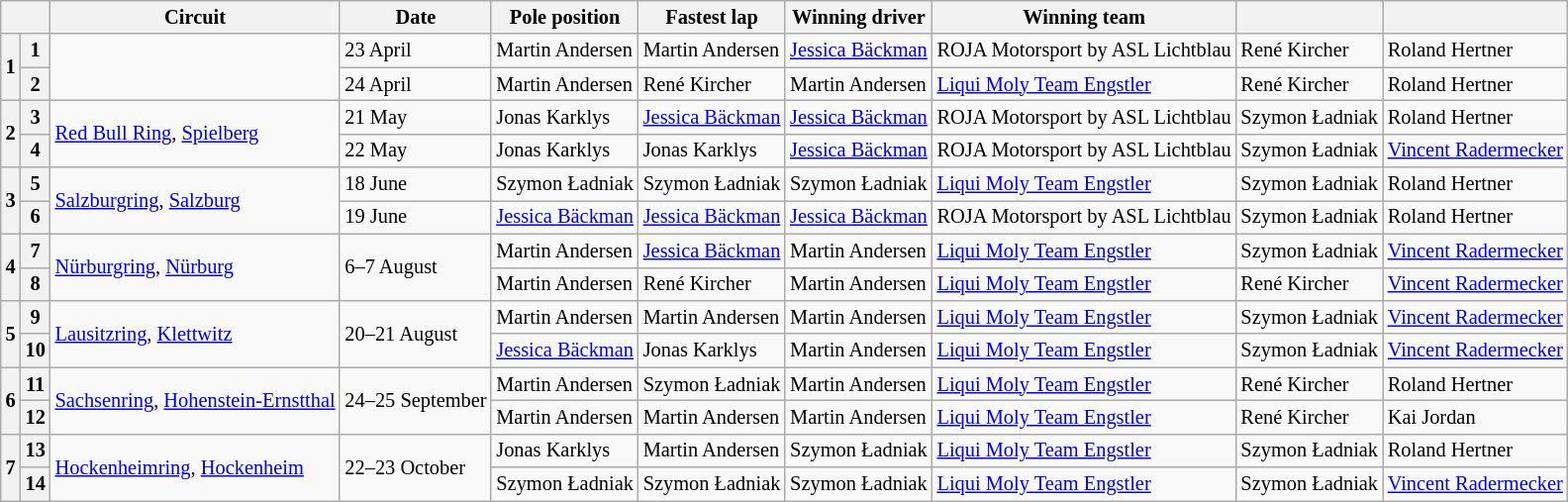<table class="wikitable" style="font-size: 85%;">
<tr>
<th colspan="2"></th>
<th>Circuit</th>
<th>Date</th>
<th>Pole position</th>
<th>Fastest lap</th>
<th>Winning driver</th>
<th>Winning team</th>
<th></th>
<th></th>
</tr>
<tr>
<th rowspan="2">1</th>
<th>1</th>
<td rowspan="2"></td>
<td>23 April</td>
<td> Martin Andersen</td>
<td> Martin Andersen</td>
<td> <a href='#'>Jessica Bäckman</a></td>
<td> ROJA Motorsport by ASL Lichtblau</td>
<td> René Kircher</td>
<td> Roland Hertner</td>
</tr>
<tr>
<th>2</th>
<td>24 April</td>
<td> Martin Andersen</td>
<td> René Kircher</td>
<td> Martin Andersen</td>
<td> <a href='#'>Liqui Moly Team Engstler</a></td>
<td> René Kircher</td>
<td> Roland Hertner</td>
</tr>
<tr>
<th rowspan="2">2</th>
<th>3</th>
<td rowspan="2"> <a href='#'>Red Bull Ring</a>, <a href='#'>Spielberg</a></td>
<td>21 May</td>
<td> Jonas Karklys</td>
<td> <a href='#'>Jessica Bäckman</a></td>
<td> <a href='#'>Jessica Bäckman</a></td>
<td> ROJA Motorsport by ASL Lichtblau</td>
<td> Szymon Ładniak</td>
<td> Roland Hertner</td>
</tr>
<tr>
<th>4</th>
<td>22 May</td>
<td> Jonas Karklys</td>
<td> Jonas Karklys</td>
<td> <a href='#'>Jessica Bäckman</a></td>
<td> ROJA Motorsport by ASL Lichtblau</td>
<td> Szymon Ładniak</td>
<td> <a href='#'>Vincent Radermecker</a></td>
</tr>
<tr>
<th rowspan="2">3</th>
<th>5</th>
<td rowspan="2"> <a href='#'>Salzburgring</a>, <a href='#'>Salzburg</a></td>
<td>18 June</td>
<td> Szymon Ładniak</td>
<td> Szymon Ładniak</td>
<td> Szymon Ładniak</td>
<td> <a href='#'>Liqui Moly Team Engstler</a></td>
<td> Szymon Ładniak</td>
<td> Roland Hertner</td>
</tr>
<tr>
<th>6</th>
<td>19 June</td>
<td> <a href='#'>Jessica Bäckman</a></td>
<td> <a href='#'>Jessica Bäckman</a></td>
<td> <a href='#'>Jessica Bäckman</a></td>
<td> ROJA Motorsport by ASL Lichtblau</td>
<td> Szymon Ładniak</td>
<td> Roland Hertner</td>
</tr>
<tr>
<th rowspan="2">4</th>
<th>7</th>
<td rowspan="2"> <a href='#'>Nürburgring</a>, <a href='#'>Nürburg</a></td>
<td rowspan="2">6–7 August</td>
<td> Martin Andersen</td>
<td> <a href='#'>Jessica Bäckman</a></td>
<td> Martin Andersen</td>
<td> <a href='#'>Liqui Moly Team Engstler</a></td>
<td> Szymon Ładniak</td>
<td> <a href='#'>Vincent Radermecker</a></td>
</tr>
<tr>
<th>8</th>
<td> Martin Andersen</td>
<td> René Kircher</td>
<td> Martin Andersen</td>
<td> <a href='#'>Liqui Moly Team Engstler</a></td>
<td> René Kircher</td>
<td> <a href='#'>Vincent Radermecker</a></td>
</tr>
<tr>
<th rowspan="2">5</th>
<th>9</th>
<td rowspan="2"> <a href='#'>Lausitzring</a>, <a href='#'>Klettwitz</a></td>
<td rowspan="2">20–21 August</td>
<td> Martin Andersen</td>
<td> Martin Andersen</td>
<td> Martin Andersen</td>
<td> <a href='#'>Liqui Moly Team Engstler</a></td>
<td> Szymon Ładniak</td>
<td> <a href='#'>Vincent Radermecker</a></td>
</tr>
<tr>
<th>10</th>
<td> <a href='#'>Jessica Bäckman</a></td>
<td> Jonas Karklys</td>
<td> Martin Andersen</td>
<td> <a href='#'>Liqui Moly Team Engstler</a></td>
<td> Szymon Ładniak</td>
<td> <a href='#'>Vincent Radermecker</a></td>
</tr>
<tr>
<th rowspan="2">6</th>
<th>11</th>
<td rowspan="2"> <a href='#'>Sachsenring</a>, <a href='#'>Hohenstein-Ernstthal</a></td>
<td rowspan="2">24–25 September</td>
<td> Martin Andersen</td>
<td> Szymon Ładniak</td>
<td> Martin Andersen</td>
<td> <a href='#'>Liqui Moly Team Engstler</a></td>
<td> René Kircher</td>
<td> Roland Hertner</td>
</tr>
<tr>
<th>12</th>
<td> Martin Andersen</td>
<td> Martin Andersen</td>
<td> Martin Andersen</td>
<td> <a href='#'>Liqui Moly Team Engstler</a></td>
<td> René Kircher</td>
<td> Kai Jordan</td>
</tr>
<tr>
<th rowspan="2">7</th>
<th>13</th>
<td rowspan="2"> <a href='#'>Hockenheimring</a>, <a href='#'>Hockenheim</a></td>
<td rowspan="2">22–23 October</td>
<td> Jonas Karklys</td>
<td> Martin Andersen</td>
<td> Szymon Ładniak</td>
<td> <a href='#'>Liqui Moly Team Engstler</a></td>
<td> Szymon Ładniak</td>
<td> Roland Hertner</td>
</tr>
<tr>
<th>14</th>
<td> Szymon Ładniak</td>
<td> Szymon Ładniak</td>
<td> Szymon Ładniak</td>
<td> <a href='#'>Liqui Moly Team Engstler</a></td>
<td> Szymon Ładniak</td>
<td> <a href='#'>Vincent Radermecker</a></td>
</tr>
</table>
